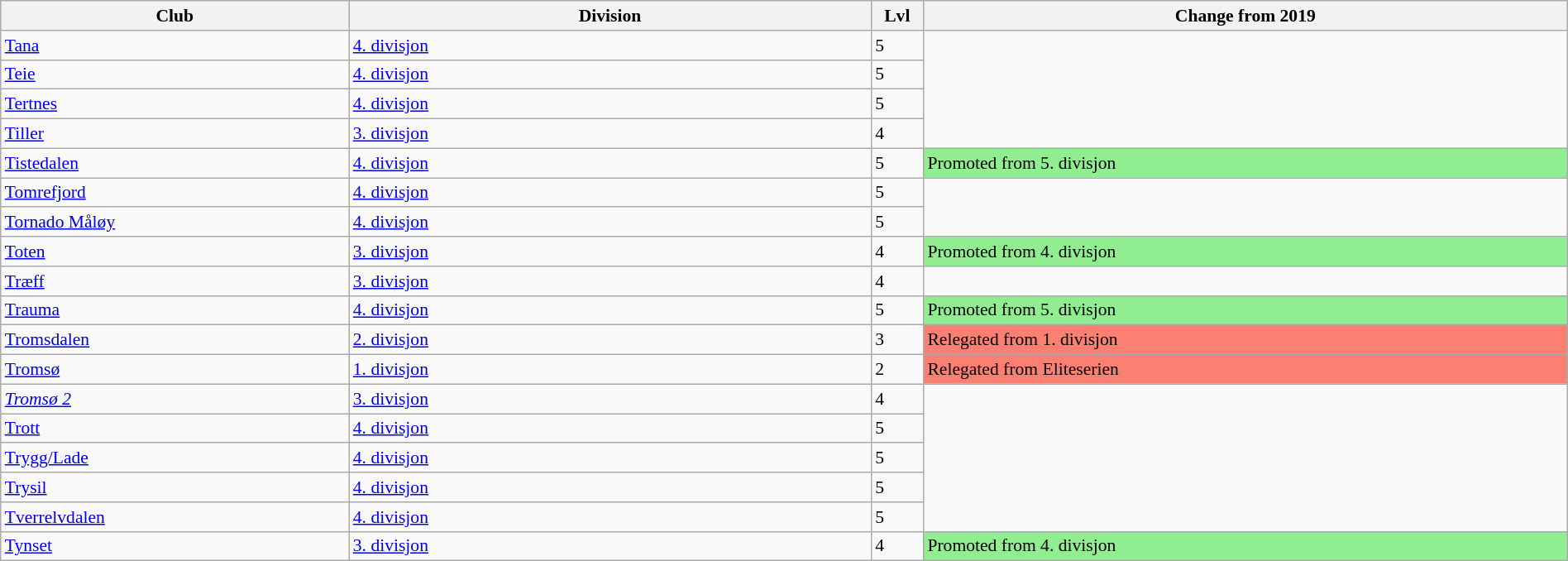<table class="wikitable sortable" width=100% style="font-size:90%">
<tr>
<th width=20%>Club</th>
<th width=30%>Division</th>
<th width=3%>Lvl</th>
<th width=37%>Change from 2019</th>
</tr>
<tr>
<td><a href='#'>Tana</a></td>
<td><a href='#'>4. divisjon</a></td>
<td>5</td>
</tr>
<tr>
<td><a href='#'>Teie</a></td>
<td><a href='#'>4. divisjon</a></td>
<td>5</td>
</tr>
<tr>
<td><a href='#'>Tertnes</a></td>
<td><a href='#'>4. divisjon</a></td>
<td>5</td>
</tr>
<tr>
<td><a href='#'>Tiller</a></td>
<td><a href='#'>3. divisjon</a></td>
<td>4</td>
</tr>
<tr>
<td><a href='#'>Tistedalen</a></td>
<td><a href='#'>4. divisjon</a></td>
<td>5</td>
<td style="background:lightgreen">Promoted from 5. divisjon</td>
</tr>
<tr>
<td><a href='#'>Tomrefjord</a></td>
<td><a href='#'>4. divisjon</a></td>
<td>5</td>
</tr>
<tr>
<td><a href='#'>Tornado Måløy</a></td>
<td><a href='#'>4. divisjon</a></td>
<td>5</td>
</tr>
<tr>
<td><a href='#'>Toten</a></td>
<td><a href='#'>3. divisjon</a></td>
<td>4</td>
<td style="background:lightgreen">Promoted from 4. divisjon</td>
</tr>
<tr>
<td><a href='#'>Træff</a></td>
<td><a href='#'>3. divisjon</a></td>
<td>4</td>
</tr>
<tr>
<td><a href='#'>Trauma</a></td>
<td><a href='#'>4. divisjon</a></td>
<td>5</td>
<td style="background:lightgreen">Promoted from 5. divisjon</td>
</tr>
<tr>
<td><a href='#'>Tromsdalen</a></td>
<td><a href='#'>2. divisjon</a></td>
<td>3</td>
<td style="background:salmon">Relegated from 1. divisjon</td>
</tr>
<tr>
<td><a href='#'>Tromsø</a></td>
<td><a href='#'>1. divisjon</a></td>
<td>2</td>
<td style="background:salmon">Relegated from Eliteserien</td>
</tr>
<tr>
<td><em><a href='#'>Tromsø 2</a></em></td>
<td><a href='#'>3. divisjon</a></td>
<td>4</td>
</tr>
<tr>
<td><a href='#'>Trott</a></td>
<td><a href='#'>4. divisjon</a></td>
<td>5</td>
</tr>
<tr>
<td><a href='#'>Trygg/Lade</a></td>
<td><a href='#'>4. divisjon</a></td>
<td>5</td>
</tr>
<tr>
<td><a href='#'>Trysil</a></td>
<td><a href='#'>4. divisjon</a></td>
<td>5</td>
</tr>
<tr>
<td><a href='#'>Tverrelvdalen</a></td>
<td><a href='#'>4. divisjon</a></td>
<td>5</td>
</tr>
<tr>
<td><a href='#'>Tynset</a></td>
<td><a href='#'>3. divisjon</a></td>
<td>4</td>
<td style="background:lightgreen">Promoted from 4. divisjon</td>
</tr>
</table>
